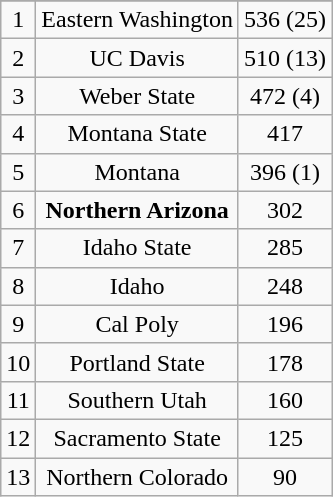<table class="wikitable" style="display: inline-table;">
<tr align="center">
</tr>
<tr align="center">
<td>1</td>
<td>Eastern Washington</td>
<td>536 (25)</td>
</tr>
<tr align="center">
<td>2</td>
<td>UC Davis</td>
<td>510 (13)</td>
</tr>
<tr align="center">
<td>3</td>
<td>Weber State</td>
<td>472 (4)</td>
</tr>
<tr align="center">
<td>4</td>
<td>Montana State</td>
<td>417</td>
</tr>
<tr align="center">
<td>5</td>
<td>Montana</td>
<td>396 (1)</td>
</tr>
<tr align="center">
<td>6</td>
<td><strong>Northern Arizona</strong></td>
<td>302</td>
</tr>
<tr align="center">
<td>7</td>
<td>Idaho State</td>
<td>285</td>
</tr>
<tr align="center">
<td>8</td>
<td>Idaho</td>
<td>248</td>
</tr>
<tr align="center">
<td>9</td>
<td>Cal Poly</td>
<td>196</td>
</tr>
<tr align="center">
<td>10</td>
<td>Portland State</td>
<td>178</td>
</tr>
<tr align="center">
<td>11</td>
<td>Southern Utah</td>
<td>160</td>
</tr>
<tr align="center">
<td>12</td>
<td>Sacramento State</td>
<td>125</td>
</tr>
<tr align="center">
<td>13</td>
<td>Northern Colorado</td>
<td>90</td>
</tr>
</table>
